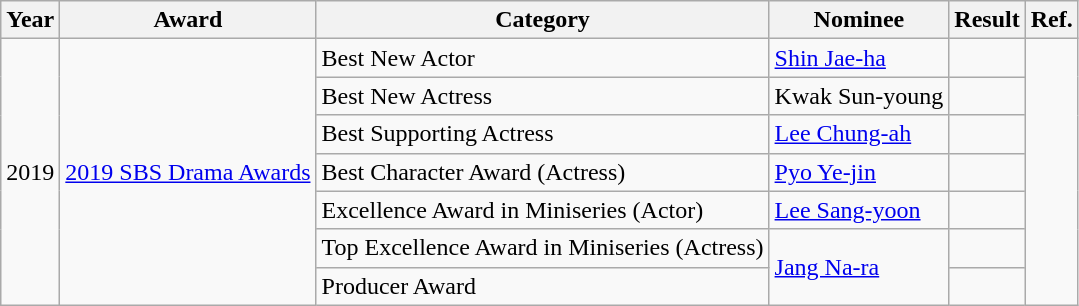<table class="wikitable">
<tr>
<th>Year</th>
<th>Award</th>
<th>Category</th>
<th>Nominee</th>
<th>Result</th>
<th>Ref.</th>
</tr>
<tr>
<td rowspan=7>2019</td>
<td rowspan=7><a href='#'>2019 SBS Drama Awards</a></td>
<td>Best New Actor</td>
<td><a href='#'>Shin Jae-ha</a></td>
<td></td>
<td rowspan=7></td>
</tr>
<tr>
<td>Best New Actress</td>
<td>Kwak Sun-young</td>
<td></td>
</tr>
<tr>
<td>Best Supporting Actress</td>
<td><a href='#'>Lee Chung-ah</a></td>
<td></td>
</tr>
<tr>
<td>Best Character Award (Actress)</td>
<td><a href='#'>Pyo Ye-jin</a></td>
<td></td>
</tr>
<tr>
<td>Excellence Award in Miniseries (Actor)</td>
<td><a href='#'>Lee Sang-yoon</a></td>
<td></td>
</tr>
<tr>
<td>Top Excellence Award in Miniseries (Actress)</td>
<td rowspan=2><a href='#'>Jang Na-ra</a></td>
<td></td>
</tr>
<tr>
<td>Producer Award</td>
<td></td>
</tr>
</table>
